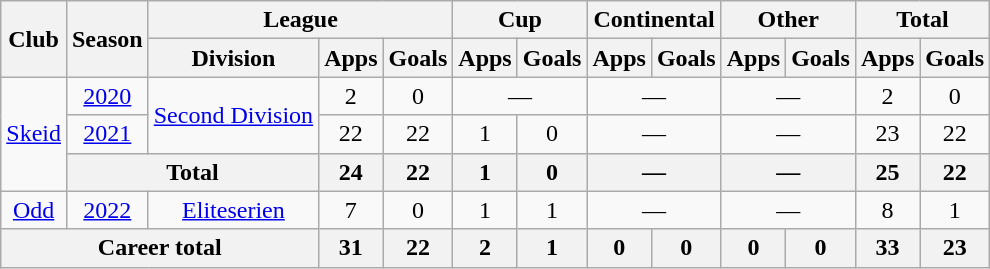<table class="wikitable" style="text-align:center">
<tr>
<th rowspan="2">Club</th>
<th rowspan="2">Season</th>
<th colspan="3">League</th>
<th colspan="2">Cup</th>
<th colspan="2">Continental</th>
<th colspan="2">Other</th>
<th colspan="2">Total</th>
</tr>
<tr>
<th>Division</th>
<th>Apps</th>
<th>Goals</th>
<th>Apps</th>
<th>Goals</th>
<th>Apps</th>
<th>Goals</th>
<th>Apps</th>
<th>Goals</th>
<th>Apps</th>
<th>Goals</th>
</tr>
<tr>
<td rowspan="3"><a href='#'>Skeid</a></td>
<td><a href='#'>2020</a></td>
<td rowspan="2"><a href='#'>Second Division</a></td>
<td>2</td>
<td>0</td>
<td colspan="2">—</td>
<td colspan="2">—</td>
<td colspan="2">—</td>
<td>2</td>
<td>0</td>
</tr>
<tr>
<td><a href='#'>2021</a></td>
<td>22</td>
<td>22</td>
<td>1</td>
<td>0</td>
<td colspan="2">—</td>
<td colspan="2">—</td>
<td>23</td>
<td>22</td>
</tr>
<tr>
<th colspan="2">Total</th>
<th>24</th>
<th>22</th>
<th>1</th>
<th>0</th>
<th colspan="2">—</th>
<th colspan="2">—</th>
<th>25</th>
<th>22</th>
</tr>
<tr>
<td><a href='#'>Odd</a></td>
<td><a href='#'>2022</a></td>
<td><a href='#'>Eliteserien</a></td>
<td>7</td>
<td>0</td>
<td>1</td>
<td>1</td>
<td colspan="2">—</td>
<td colspan="2">—</td>
<td>8</td>
<td>1</td>
</tr>
<tr>
<th colspan="3">Career total</th>
<th>31</th>
<th>22</th>
<th>2</th>
<th>1</th>
<th>0</th>
<th>0</th>
<th>0</th>
<th>0</th>
<th>33</th>
<th>23</th>
</tr>
</table>
